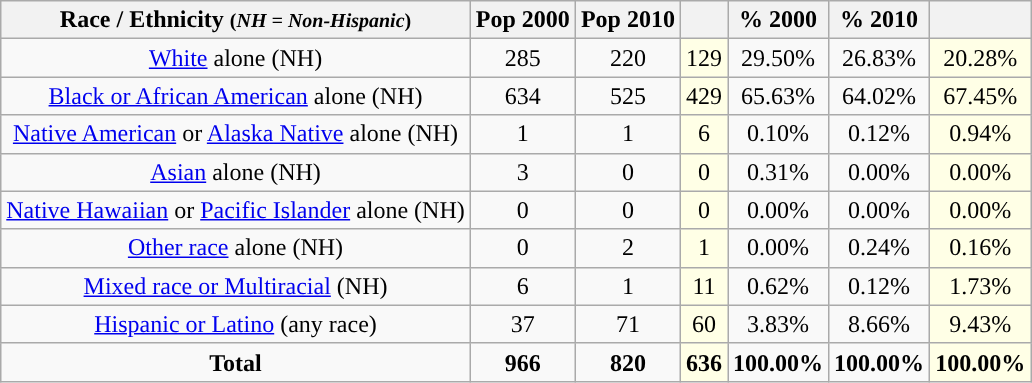<table class="wikitable" style="text-align:center;">
<tr>
<th>Race / Ethnicity <small>(<em>NH = Non-Hispanic</em>)</small></th>
<th>Pop 2000</th>
<th>Pop 2010</th>
<th></th>
<th>% 2000</th>
<th>% 2010</th>
<th></th>
</tr>
<tr>
<td><a href='#'>White</a> alone (NH)</td>
<td>285</td>
<td>220</td>
<td style='background: #ffffe6;'>129</td>
<td>29.50%</td>
<td>26.83%</td>
<td style='background: #ffffe6;'>20.28%</td>
</tr>
<tr>
<td><a href='#'>Black or African American</a> alone (NH)</td>
<td>634</td>
<td>525</td>
<td style='background: #ffffe6;'>429</td>
<td>65.63%</td>
<td>64.02%</td>
<td style='background: #ffffe6;'>67.45%</td>
</tr>
<tr>
<td><a href='#'>Native American</a> or <a href='#'>Alaska Native</a> alone (NH)</td>
<td>1</td>
<td>1</td>
<td style='background: #ffffe6;'>6</td>
<td>0.10%</td>
<td>0.12%</td>
<td style='background: #ffffe6;'>0.94%</td>
</tr>
<tr>
<td><a href='#'>Asian</a> alone (NH)</td>
<td>3</td>
<td>0</td>
<td style='background: #ffffe6;'>0</td>
<td>0.31%</td>
<td>0.00%</td>
<td style='background: #ffffe6;'>0.00%</td>
</tr>
<tr>
<td><a href='#'>Native Hawaiian</a> or <a href='#'>Pacific Islander</a>  alone (NH)</td>
<td>0</td>
<td>0</td>
<td style='background: #ffffe6;'>0</td>
<td>0.00%</td>
<td>0.00%</td>
<td style='background: #ffffe6;'>0.00%</td>
</tr>
<tr>
<td><a href='#'>Other race</a> alone (NH)</td>
<td>0</td>
<td>2</td>
<td style='background: #ffffe6;'>1</td>
<td>0.00%</td>
<td>0.24%</td>
<td style='background: #ffffe6;'>0.16%</td>
</tr>
<tr>
<td><a href='#'>Mixed race or Multiracial</a> (NH)</td>
<td>6</td>
<td>1</td>
<td style='background: #ffffe6;'>11</td>
<td>0.62%</td>
<td>0.12%</td>
<td style='background: #ffffe6;'>1.73%</td>
</tr>
<tr>
<td><a href='#'>Hispanic or Latino</a> (any race)</td>
<td>37</td>
<td>71</td>
<td style='background: #ffffe6;'>60</td>
<td>3.83%</td>
<td>8.66%</td>
<td style='background: #ffffe6;'>9.43%</td>
</tr>
<tr>
<td><strong>Total</strong></td>
<td><strong>966</strong></td>
<td><strong>820</strong></td>
<td style='background: #ffffe6;'><strong>636</strong></td>
<td><strong>100.00%</strong></td>
<td><strong>100.00%</strong></td>
<td style='background: #ffffe6;'><strong>100.00%</strong></td>
</tr>
</table>
